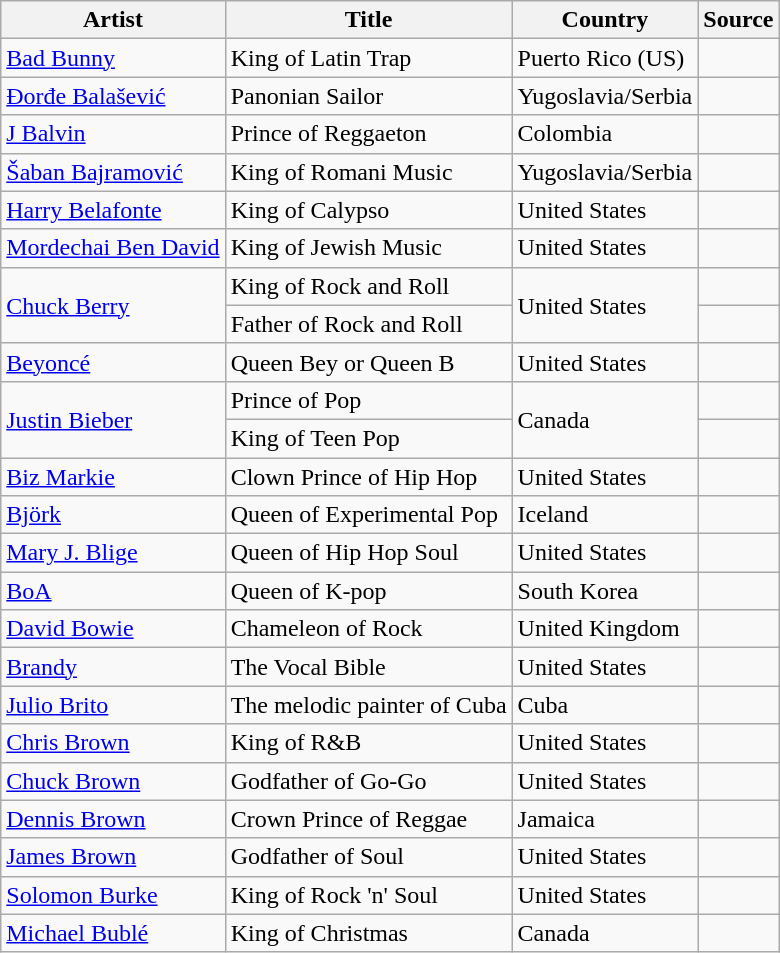<table class="wikitable sortable">
<tr>
<th>Artist</th>
<th>Title</th>
<th>Country</th>
<th class="unsortable">Source</th>
</tr>
<tr>
<td><a href='#'>Bad Bunny</a></td>
<td>King of Latin Trap</td>
<td>Puerto Rico (US)</td>
<td></td>
</tr>
<tr>
<td><a href='#'>Đorđe Balašević</a></td>
<td>Panonian Sailor</td>
<td>Yugoslavia/Serbia</td>
<td></td>
</tr>
<tr>
<td><a href='#'>J Balvin</a></td>
<td>Prince of Reggaeton</td>
<td>Colombia</td>
<td></td>
</tr>
<tr>
<td><a href='#'>Šaban Bajramović</a></td>
<td>King of Romani Music</td>
<td>Yugoslavia/Serbia</td>
<td></td>
</tr>
<tr>
<td><a href='#'>Harry Belafonte</a></td>
<td>King of Calypso</td>
<td>United States</td>
<td></td>
</tr>
<tr>
<td><a href='#'>Mordechai Ben David</a></td>
<td>King of Jewish Music</td>
<td>United States</td>
<td></td>
</tr>
<tr>
<td rowspan="2"><a href='#'>Chuck Berry</a></td>
<td>King of Rock and Roll</td>
<td rowspan=2>United States</td>
<td></td>
</tr>
<tr>
<td>Father of Rock and Roll</td>
<td></td>
</tr>
<tr id="Beyoncé">
<td rowspan="1"><a href='#'>Beyoncé</a></td>
<td>Queen Bey or Queen B</td>
<td rowspan="1">United States</td>
<td></td>
</tr>
<tr>
<td rowspan="2"><a href='#'>Justin Bieber</a></td>
<td>Prince of Pop</td>
<td rowspan="2">Canada</td>
<td></td>
</tr>
<tr>
<td>King of Teen Pop</td>
<td></td>
</tr>
<tr>
<td><a href='#'>Biz Markie</a></td>
<td>Clown Prince of Hip Hop</td>
<td>United States</td>
<td></td>
</tr>
<tr>
<td><a href='#'>Björk</a></td>
<td>Queen of Experimental Pop</td>
<td>Iceland</td>
<td></td>
</tr>
<tr>
<td><a href='#'>Mary J. Blige</a></td>
<td>Queen of Hip Hop Soul</td>
<td>United States</td>
<td></td>
</tr>
<tr>
<td><a href='#'>BoA</a></td>
<td>Queen of K-pop</td>
<td>South Korea</td>
<td></td>
</tr>
<tr>
<td><a href='#'>David Bowie</a></td>
<td>Chameleon of Rock</td>
<td>United Kingdom</td>
<td></td>
</tr>
<tr>
<td rowspan="1"><a href='#'>Brandy</a></td>
<td>The Vocal Bible</td>
<td rowspan="1">United States</td>
<td></td>
</tr>
<tr>
<td><a href='#'>Julio Brito</a></td>
<td>The melodic painter of Cuba</td>
<td>Cuba</td>
<td></td>
</tr>
<tr>
<td><a href='#'>Chris Brown</a></td>
<td>King of R&B</td>
<td>United States</td>
<td></td>
</tr>
<tr>
<td><a href='#'>Chuck Brown</a></td>
<td>Godfather of Go-Go</td>
<td>United States</td>
<td></td>
</tr>
<tr>
<td><a href='#'>Dennis Brown</a></td>
<td>Crown Prince of Reggae</td>
<td>Jamaica</td>
<td></td>
</tr>
<tr>
<td><a href='#'>James Brown</a></td>
<td>Godfather of Soul</td>
<td>United States</td>
<td></td>
</tr>
<tr>
<td><a href='#'>Solomon Burke</a></td>
<td>King of Rock 'n' Soul</td>
<td>United States</td>
<td></td>
</tr>
<tr>
<td><a href='#'>Michael Bublé</a></td>
<td>King of Christmas</td>
<td>Canada</td>
<td></td>
</tr>
</table>
